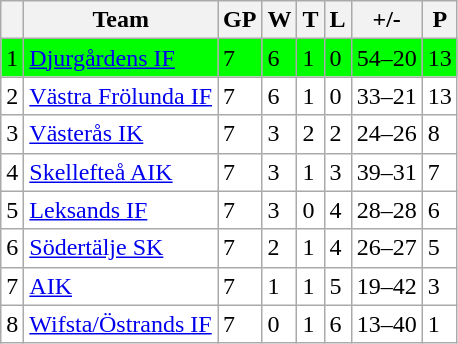<table class="wikitable">
<tr>
<th></th>
<th>Team</th>
<th>GP</th>
<th>W</th>
<th>T</th>
<th>L</th>
<th>+/-</th>
<th>P</th>
</tr>
<tr style="background:#00FF00">
<td>1</td>
<td><a href='#'>Djurgårdens IF</a></td>
<td>7</td>
<td>6</td>
<td>1</td>
<td>0</td>
<td>54–20</td>
<td>13</td>
</tr>
<tr style="background:#FFFFFF">
<td>2</td>
<td><a href='#'>Västra Frölunda IF</a></td>
<td>7</td>
<td>6</td>
<td>1</td>
<td>0</td>
<td>33–21</td>
<td>13</td>
</tr>
<tr style="background:#FFFFFF">
<td>3</td>
<td><a href='#'>Västerås IK</a></td>
<td>7</td>
<td>3</td>
<td>2</td>
<td>2</td>
<td>24–26</td>
<td>8</td>
</tr>
<tr style="background:#FFFFFF">
<td>4</td>
<td><a href='#'>Skellefteå AIK</a></td>
<td>7</td>
<td>3</td>
<td>1</td>
<td>3</td>
<td>39–31</td>
<td>7</td>
</tr>
<tr style="background:#FFFFFF">
<td>5</td>
<td><a href='#'>Leksands IF</a></td>
<td>7</td>
<td>3</td>
<td>0</td>
<td>4</td>
<td>28–28</td>
<td>6</td>
</tr>
<tr style="background:#FFFFFF">
<td>6</td>
<td><a href='#'>Södertälje SK</a></td>
<td>7</td>
<td>2</td>
<td>1</td>
<td>4</td>
<td>26–27</td>
<td>5</td>
</tr>
<tr style="background:#FFFFFF">
<td>7</td>
<td><a href='#'>AIK</a></td>
<td>7</td>
<td>1</td>
<td>1</td>
<td>5</td>
<td>19–42</td>
<td>3</td>
</tr>
<tr style="background:#FFFFFF">
<td>8</td>
<td><a href='#'>Wifsta/Östrands IF</a></td>
<td>7</td>
<td>0</td>
<td>1</td>
<td>6</td>
<td>13–40</td>
<td>1</td>
</tr>
</table>
